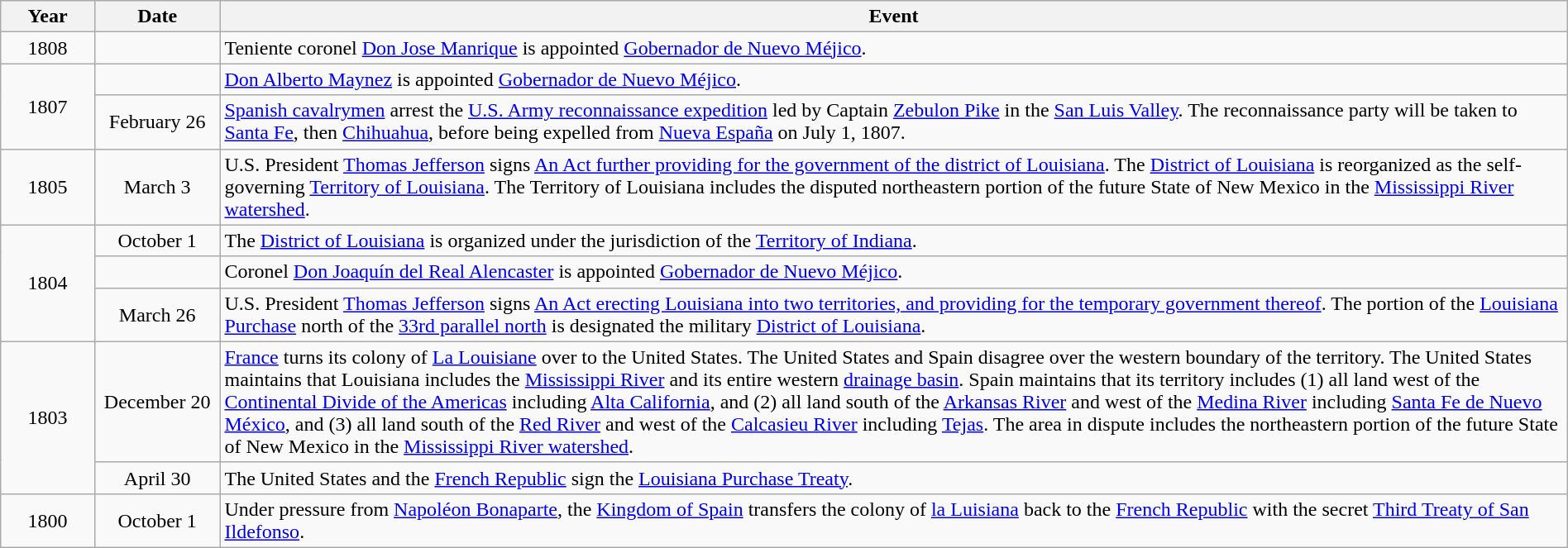<table class="wikitable" style="width:100%;">
<tr>
<th style="width:6%">Year</th>
<th style="width:8%">Date</th>
<th style="width:86%">Event</th>
</tr>
<tr>
<td align=center>1808</td>
<td align=center> </td>
<td>Teniente coronel <a href='#'>Don Jose Manrique</a> is appointed <a href='#'>Gobernador de Nuevo Méjico</a>.</td>
</tr>
<tr>
<td align=center rowspan=2>1807</td>
<td align=center> </td>
<td><a href='#'>Don Alberto Maynez</a> is appointed <a href='#'>Gobernador de Nuevo Méjico</a>.</td>
</tr>
<tr>
<td align=center>February 26</td>
<td><a href='#'>Spanish cavalrymen</a> arrest the <a href='#'>U.S. Army reconnaissance expedition</a> led by Captain <a href='#'>Zebulon Pike</a> in the <a href='#'>San Luis Valley</a>.  The reconnaissance party will be taken to <a href='#'>Santa Fe</a>, then <a href='#'>Chihuahua</a>, before being expelled from <a href='#'>Nueva España</a> on July 1, 1807.</td>
</tr>
<tr>
<td align=center rowspan=1>1805</td>
<td align=center>March 3</td>
<td>U.S. President <a href='#'>Thomas Jefferson</a> signs <a href='#'>An Act further providing for the government of the district of Louisiana</a>.  The <a href='#'>District of Louisiana</a> is reorganized as the self-governing <a href='#'>Territory of Louisiana</a>. The Territory of Louisiana includes the disputed northeastern portion of the future State of New Mexico in the <a href='#'>Mississippi River watershed</a>.</td>
</tr>
<tr>
<td align=center rowspan=3>1804</td>
<td align=center>October 1</td>
<td>The <a href='#'>District of Louisiana</a> is organized under the jurisdiction of the <a href='#'>Territory of Indiana</a>.</td>
</tr>
<tr>
<td align=center> </td>
<td>Coronel <a href='#'>Don Joaquín del Real Alencaster</a> is appointed <a href='#'>Gobernador de Nuevo Méjico</a>.</td>
</tr>
<tr>
<td align=center>March 26</td>
<td>U.S. President <a href='#'>Thomas Jefferson</a> signs <a href='#'>An Act erecting Louisiana into two territories, and providing for the temporary government thereof</a>.  The portion of the <a href='#'>Louisiana Purchase</a> north of the <a href='#'>33rd parallel north</a> is designated the military <a href='#'>District of Louisiana</a>.</td>
</tr>
<tr>
<td align=center rowspan=2>1803</td>
<td align=center>December 20</td>
<td><a href='#'>France</a> turns its colony of <a href='#'>La Louisiane</a> over to the United States.  The United States and Spain disagree over the western boundary of the territory.  The United States maintains that Louisiana includes the <a href='#'>Mississippi River</a> and its entire western <a href='#'>drainage basin</a>.  Spain maintains that its territory includes (1) all land west of the <a href='#'>Continental Divide of the Americas</a> including <a href='#'>Alta California</a>, and (2) all land south of the <a href='#'>Arkansas River</a> and west of the <a href='#'>Medina River</a> including <a href='#'>Santa Fe de Nuevo México</a>, and (3) all land south of the <a href='#'>Red River</a> and west of the <a href='#'>Calcasieu River</a> including <a href='#'>Tejas</a>.  The area in dispute includes the northeastern portion of the future State of New Mexico in the <a href='#'>Mississippi River watershed</a>.</td>
</tr>
<tr>
<td align=center>April 30</td>
<td>The United States and the <a href='#'>French Republic</a> sign the <a href='#'>Louisiana Purchase Treaty</a>.</td>
</tr>
<tr>
<td align=center rowspan=1>1800</td>
<td align=center>October 1</td>
<td>Under pressure from <a href='#'>Napoléon Bonaparte</a>, the <a href='#'>Kingdom of Spain</a> transfers the colony of <a href='#'>la Luisiana</a> back to the <a href='#'>French Republic</a> with the secret <a href='#'>Third Treaty of San Ildefonso</a>.</td>
</tr>
</table>
